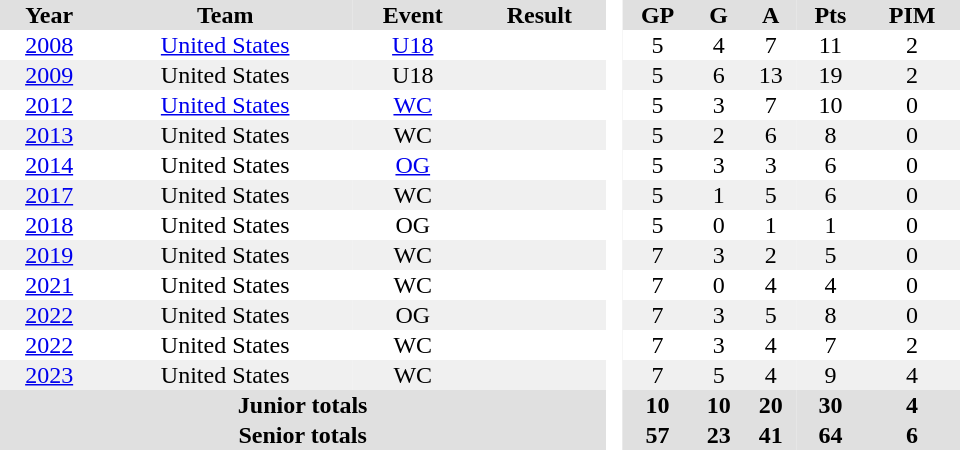<table border="0" cellpadding="1" cellspacing="0" style="text-align:center; width:40em">
<tr ALIGN="centre" bgcolor="#e0e0e0">
<th>Year</th>
<th>Team</th>
<th>Event</th>
<th>Result</th>
<th rowspan="99" bgcolor="#ffffff"> </th>
<th>GP</th>
<th>G</th>
<th>A</th>
<th>Pts</th>
<th>PIM</th>
</tr>
<tr>
<td><a href='#'>2008</a></td>
<td><a href='#'>United States</a></td>
<td><a href='#'>U18</a></td>
<td></td>
<td>5</td>
<td>4</td>
<td>7</td>
<td>11</td>
<td>2</td>
</tr>
<tr style="background:#f0f0f0;">
<td><a href='#'>2009</a></td>
<td>United States</td>
<td>U18</td>
<td></td>
<td>5</td>
<td>6</td>
<td>13</td>
<td>19</td>
<td>2</td>
</tr>
<tr>
<td><a href='#'>2012</a></td>
<td><a href='#'>United States</a></td>
<td><a href='#'>WC</a></td>
<td></td>
<td>5</td>
<td>3</td>
<td>7</td>
<td>10</td>
<td>0</td>
</tr>
<tr style="background:#f0f0f0;">
<td><a href='#'>2013</a></td>
<td>United States</td>
<td>WC</td>
<td></td>
<td>5</td>
<td>2</td>
<td>6</td>
<td>8</td>
<td>0</td>
</tr>
<tr>
<td><a href='#'>2014</a></td>
<td>United States</td>
<td><a href='#'>OG</a></td>
<td></td>
<td>5</td>
<td>3</td>
<td>3</td>
<td>6</td>
<td>0</td>
</tr>
<tr style="background:#f0f0f0;">
<td><a href='#'>2017</a></td>
<td>United States</td>
<td>WC</td>
<td></td>
<td>5</td>
<td>1</td>
<td>5</td>
<td>6</td>
<td>0</td>
</tr>
<tr>
<td><a href='#'>2018</a></td>
<td>United States</td>
<td>OG</td>
<td></td>
<td>5</td>
<td>0</td>
<td>1</td>
<td>1</td>
<td>0</td>
</tr>
<tr style="background:#f0f0f0;">
<td><a href='#'>2019</a></td>
<td>United States</td>
<td>WC</td>
<td></td>
<td>7</td>
<td>3</td>
<td>2</td>
<td>5</td>
<td>0</td>
</tr>
<tr>
<td><a href='#'>2021</a></td>
<td>United States</td>
<td>WC</td>
<td></td>
<td>7</td>
<td>0</td>
<td>4</td>
<td>4</td>
<td>0</td>
</tr>
<tr style="background:#f0f0f0;">
<td><a href='#'>2022</a></td>
<td>United States</td>
<td>OG</td>
<td></td>
<td>7</td>
<td>3</td>
<td>5</td>
<td>8</td>
<td>0</td>
</tr>
<tr>
<td><a href='#'>2022</a></td>
<td>United States</td>
<td>WC</td>
<td></td>
<td>7</td>
<td>3</td>
<td>4</td>
<td>7</td>
<td>2</td>
</tr>
<tr style="background:#f0f0f0;">
<td><a href='#'>2023</a></td>
<td>United States</td>
<td>WC</td>
<td></td>
<td>7</td>
<td>5</td>
<td>4</td>
<td>9</td>
<td>4</td>
</tr>
<tr style="background:#e0e0e0;">
<th colspan=4>Junior totals</th>
<th>10</th>
<th>10</th>
<th>20</th>
<th>30</th>
<th>4</th>
</tr>
<tr style="background:#e0e0e0;">
<th colspan=4>Senior totals</th>
<th>57</th>
<th>23</th>
<th>41</th>
<th>64</th>
<th>6</th>
</tr>
</table>
